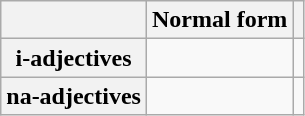<table class="wikitable">
<tr>
<th></th>
<th>Normal form</th>
<th></th>
</tr>
<tr>
<th>i-adjectives</th>
<td></td>
<td></td>
</tr>
<tr>
<th>na-adjectives</th>
<td></td>
<td></td>
</tr>
</table>
